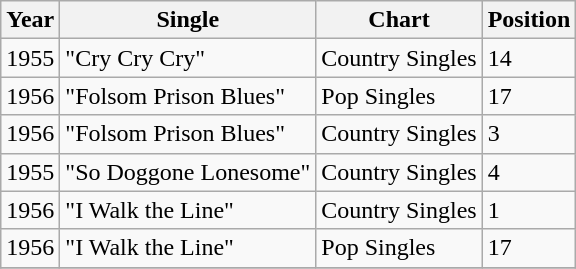<table class="wikitable">
<tr>
<th align="left">Year</th>
<th align="left">Single</th>
<th align="left">Chart</th>
<th align="left">Position</th>
</tr>
<tr>
<td align="left">1955</td>
<td align="left">"Cry Cry Cry"</td>
<td align="left">Country Singles</td>
<td align="left">14</td>
</tr>
<tr>
<td align="left">1956</td>
<td align="left">"Folsom Prison Blues"</td>
<td align="left">Pop Singles</td>
<td align="left">17</td>
</tr>
<tr>
<td align="left">1956</td>
<td align="left">"Folsom Prison Blues"</td>
<td align="left">Country Singles</td>
<td align="left">3</td>
</tr>
<tr>
<td align="left">1955</td>
<td align="left">"So Doggone Lonesome"</td>
<td align="left">Country Singles</td>
<td align="left">4</td>
</tr>
<tr>
<td align="left">1956</td>
<td align="left">"I Walk the Line"</td>
<td align="left">Country Singles</td>
<td align="left">1</td>
</tr>
<tr>
<td align="left">1956</td>
<td align="left">"I Walk the Line"</td>
<td align="left">Pop Singles</td>
<td align="left">17</td>
</tr>
<tr>
</tr>
</table>
